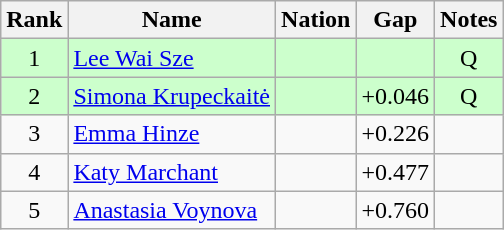<table class="wikitable sortable" style="text-align:center">
<tr>
<th>Rank</th>
<th>Name</th>
<th>Nation</th>
<th>Gap</th>
<th>Notes</th>
</tr>
<tr bgcolor=ccffcc>
<td>1</td>
<td align=left><a href='#'>Lee Wai Sze</a></td>
<td align=left></td>
<td></td>
<td>Q</td>
</tr>
<tr bgcolor=ccffcc>
<td>2</td>
<td align=left><a href='#'>Simona Krupeckaitė</a></td>
<td align=left></td>
<td>+0.046</td>
<td>Q</td>
</tr>
<tr>
<td>3</td>
<td align=left><a href='#'>Emma Hinze</a></td>
<td align=left></td>
<td>+0.226</td>
<td></td>
</tr>
<tr>
<td>4</td>
<td align=left><a href='#'>Katy Marchant</a></td>
<td align=left></td>
<td>+0.477</td>
<td></td>
</tr>
<tr>
<td>5</td>
<td align=left><a href='#'>Anastasia Voynova</a></td>
<td align=left></td>
<td>+0.760</td>
<td></td>
</tr>
</table>
